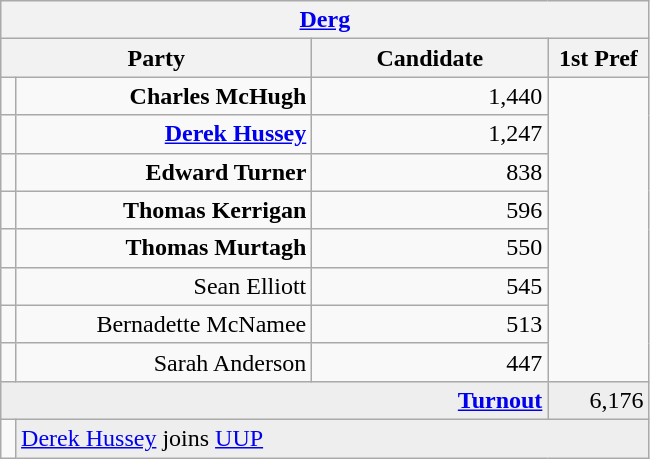<table class="wikitable">
<tr>
<th colspan="4" align="center"><a href='#'>Derg</a></th>
</tr>
<tr>
<th colspan="2" align="center" width=200>Party</th>
<th width=150>Candidate</th>
<th width=60>1st Pref</th>
</tr>
<tr>
<td></td>
<td align="right"><strong>Charles McHugh</strong></td>
<td align="right">1,440</td>
</tr>
<tr>
<td></td>
<td align="right"><strong><a href='#'>Derek Hussey</a></strong></td>
<td align="right">1,247</td>
</tr>
<tr>
<td></td>
<td align="right"><strong>Edward Turner</strong></td>
<td align="right">838</td>
</tr>
<tr>
<td></td>
<td align="right"><strong>Thomas Kerrigan</strong></td>
<td align="right">596</td>
</tr>
<tr>
<td></td>
<td align="right"><strong>Thomas Murtagh</strong></td>
<td align="right">550</td>
</tr>
<tr>
<td></td>
<td align="right">Sean Elliott</td>
<td align="right">545</td>
</tr>
<tr>
<td></td>
<td align="right">Bernadette McNamee</td>
<td align="right">513</td>
</tr>
<tr>
<td></td>
<td align="right">Sarah Anderson</td>
<td align="right">447</td>
</tr>
<tr bgcolor="EEEEEE">
<td colspan=3 align="right"><strong><a href='#'>Turnout</a></strong></td>
<td align="right">6,176</td>
</tr>
<tr>
<td bgcolor=></td>
<td colspan=3 bgcolor="EEEEEE"><a href='#'>Derek Hussey</a> joins <a href='#'>UUP</a></td>
</tr>
</table>
